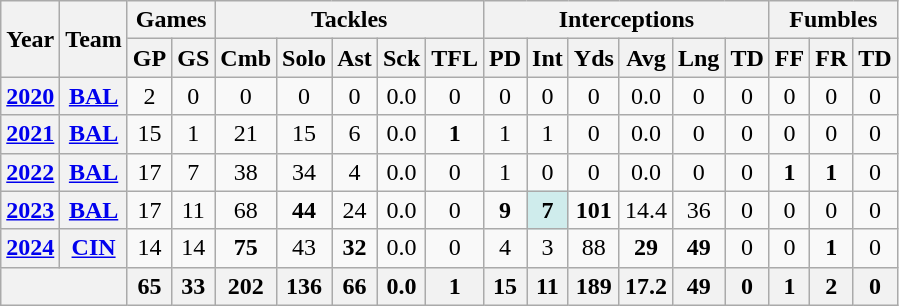<table class="wikitable" style="text-align:center;">
<tr>
<th rowspan="2">Year</th>
<th rowspan="2">Team</th>
<th colspan="2">Games</th>
<th colspan="5">Tackles</th>
<th colspan="6">Interceptions</th>
<th colspan="3">Fumbles</th>
</tr>
<tr>
<th>GP</th>
<th>GS</th>
<th>Cmb</th>
<th>Solo</th>
<th>Ast</th>
<th>Sck</th>
<th>TFL</th>
<th>PD</th>
<th>Int</th>
<th>Yds</th>
<th>Avg</th>
<th>Lng</th>
<th>TD</th>
<th>FF</th>
<th>FR</th>
<th>TD</th>
</tr>
<tr>
<th><a href='#'>2020</a></th>
<th><a href='#'>BAL</a></th>
<td>2</td>
<td>0</td>
<td>0</td>
<td>0</td>
<td>0</td>
<td>0.0</td>
<td>0</td>
<td>0</td>
<td>0</td>
<td>0</td>
<td>0.0</td>
<td>0</td>
<td>0</td>
<td>0</td>
<td>0</td>
<td>0</td>
</tr>
<tr>
<th><a href='#'>2021</a></th>
<th><a href='#'>BAL</a></th>
<td>15</td>
<td>1</td>
<td>21</td>
<td>15</td>
<td>6</td>
<td>0.0</td>
<td><strong>1</strong></td>
<td>1</td>
<td>1</td>
<td>0</td>
<td>0.0</td>
<td>0</td>
<td>0</td>
<td>0</td>
<td>0</td>
<td>0</td>
</tr>
<tr>
<th><a href='#'>2022</a></th>
<th><a href='#'>BAL</a></th>
<td>17</td>
<td>7</td>
<td>38</td>
<td>34</td>
<td>4</td>
<td>0.0</td>
<td>0</td>
<td>1</td>
<td>0</td>
<td>0</td>
<td>0.0</td>
<td>0</td>
<td>0</td>
<td><strong>1</strong></td>
<td><strong>1</strong></td>
<td>0</td>
</tr>
<tr>
<th><a href='#'>2023</a></th>
<th><a href='#'>BAL</a></th>
<td>17</td>
<td>11</td>
<td>68</td>
<td><strong>44</strong></td>
<td>24</td>
<td>0.0</td>
<td>0</td>
<td><strong>9</strong></td>
<td style="background:#cfecec;"><strong>7</strong></td>
<td><strong>101</strong></td>
<td>14.4</td>
<td>36</td>
<td>0</td>
<td>0</td>
<td>0</td>
<td>0</td>
</tr>
<tr>
<th><a href='#'>2024</a></th>
<th><a href='#'>CIN</a></th>
<td>14</td>
<td>14</td>
<td><strong>75</strong></td>
<td>43</td>
<td><strong>32</strong></td>
<td>0.0</td>
<td>0</td>
<td>4</td>
<td>3</td>
<td>88</td>
<td><strong>29</strong></td>
<td><strong>49</strong></td>
<td>0</td>
<td>0</td>
<td><strong>1</strong></td>
<td>0</td>
</tr>
<tr>
<th colspan="2"></th>
<th>65</th>
<th>33</th>
<th>202</th>
<th>136</th>
<th>66</th>
<th>0.0</th>
<th>1</th>
<th>15</th>
<th>11</th>
<th>189</th>
<th>17.2</th>
<th>49</th>
<th>0</th>
<th>1</th>
<th>2</th>
<th>0</th>
</tr>
</table>
